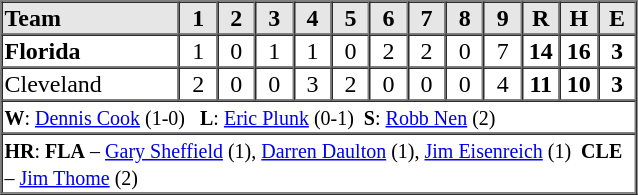<table border=1 cellspacing=0 width=425 style="margin-left:3em;">
<tr style="text-align:center; background-color:#e6e6e6;">
<th align=left width=28%>Team</th>
<th width=6%>1</th>
<th width=6%>2</th>
<th width=6%>3</th>
<th width=6%>4</th>
<th width=6%>5</th>
<th width=6%>6</th>
<th width=6%>7</th>
<th width=6%>8</th>
<th width=6%>9</th>
<th width=6%>R</th>
<th width=6%>H</th>
<th width=6%>E</th>
</tr>
<tr style="text-align:center;">
<td align=left><strong>Florida</strong></td>
<td>1</td>
<td>0</td>
<td>1</td>
<td>1</td>
<td>0</td>
<td>2</td>
<td>2</td>
<td>0</td>
<td>7</td>
<td><strong>14</strong></td>
<td><strong>16</strong></td>
<td><strong>3</strong></td>
</tr>
<tr style="text-align:center;">
<td align=left>Cleveland</td>
<td>2</td>
<td>0</td>
<td>0</td>
<td>3</td>
<td>2</td>
<td>0</td>
<td>0</td>
<td>0</td>
<td>4</td>
<td><strong>11</strong></td>
<td><strong>10</strong></td>
<td><strong>3</strong></td>
</tr>
<tr style="text-align:left;">
<td colspan=13><small><strong>W</strong>: <a href='#'>Dennis Cook</a> (1-0)   <strong>L</strong>: <a href='#'>Eric Plunk</a> (0-1)  <strong>S</strong>: <a href='#'>Robb Nen</a> (2)</small></td>
</tr>
<tr style="text-align:left;">
<td colspan=13><small><strong>HR</strong>: <strong>FLA</strong> – <a href='#'>Gary Sheffield</a> (1), <a href='#'>Darren Daulton</a> (1), <a href='#'>Jim Eisenreich</a> (1)  <strong>CLE</strong> – <a href='#'>Jim Thome</a> (2)</small></td>
</tr>
</table>
